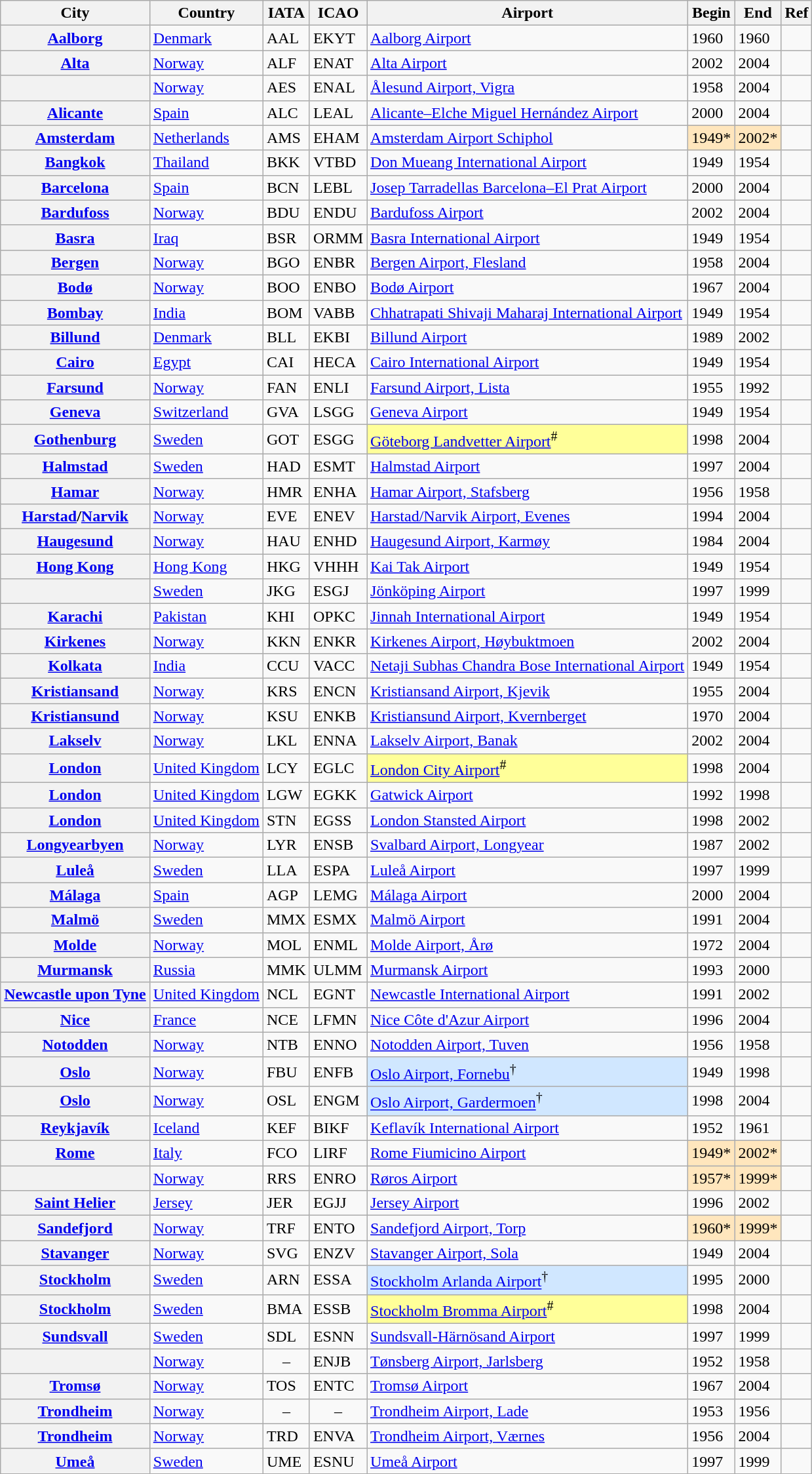<table class="wikitable plainrowheaders sortable">
<tr>
<th scope=col>City</th>
<th scope=col>Country</th>
<th scope=col>IATA</th>
<th scope=col>ICAO</th>
<th scope=col>Airport</th>
<th scope=col>Begin</th>
<th scope=col>End</th>
<th scope=col class="unsortable">Ref</th>
</tr>
<tr>
<th scope=row><a href='#'>Aalborg</a></th>
<td><a href='#'>Denmark</a></td>
<td>AAL</td>
<td>EKYT</td>
<td><a href='#'>Aalborg Airport</a></td>
<td>1960</td>
<td>1960</td>
<td align=center></td>
</tr>
<tr>
<th scope=row><a href='#'>Alta</a></th>
<td><a href='#'>Norway</a></td>
<td>ALF</td>
<td>ENAT</td>
<td><a href='#'>Alta Airport</a></td>
<td>2002</td>
<td>2004</td>
<td align=center></td>
</tr>
<tr>
<th scope=row></th>
<td><a href='#'>Norway</a></td>
<td>AES</td>
<td>ENAL</td>
<td><a href='#'>Ålesund Airport, Vigra</a></td>
<td>1958</td>
<td>2004</td>
<td align=center></td>
</tr>
<tr>
<th scope=row><a href='#'>Alicante</a></th>
<td><a href='#'>Spain</a></td>
<td>ALC</td>
<td>LEAL</td>
<td><a href='#'>Alicante–Elche Miguel Hernández Airport</a></td>
<td>2000</td>
<td>2004</td>
<td align=center></td>
</tr>
<tr>
<th scope=row><a href='#'>Amsterdam</a></th>
<td><a href='#'>Netherlands</a></td>
<td>AMS</td>
<td>EHAM</td>
<td><a href='#'>Amsterdam Airport Schiphol</a></td>
<td style="background-color: #FFE6BD">1949*</td>
<td style="background-color: #FFE6BD">2002*</td>
<td align=center></td>
</tr>
<tr>
<th scope=row><a href='#'>Bangkok</a></th>
<td><a href='#'>Thailand</a></td>
<td>BKK</td>
<td>VTBD</td>
<td><a href='#'>Don Mueang International Airport</a></td>
<td>1949</td>
<td>1954</td>
<td align=center></td>
</tr>
<tr>
<th scope=row><a href='#'>Barcelona</a></th>
<td><a href='#'>Spain</a></td>
<td>BCN</td>
<td>LEBL</td>
<td><a href='#'>Josep Tarradellas Barcelona–El Prat Airport</a></td>
<td>2000</td>
<td>2004</td>
<td align=center></td>
</tr>
<tr>
<th scope=row><a href='#'>Bardufoss</a></th>
<td><a href='#'>Norway</a></td>
<td>BDU</td>
<td>ENDU</td>
<td><a href='#'>Bardufoss Airport</a></td>
<td>2002</td>
<td>2004</td>
<td align=center></td>
</tr>
<tr>
<th scope=row><a href='#'>Basra</a></th>
<td><a href='#'>Iraq</a></td>
<td>BSR</td>
<td>ORMM</td>
<td><a href='#'>Basra International Airport</a></td>
<td>1949</td>
<td>1954</td>
<td align=center></td>
</tr>
<tr>
<th scope=row><a href='#'>Bergen</a></th>
<td><a href='#'>Norway</a></td>
<td>BGO</td>
<td>ENBR</td>
<td><a href='#'>Bergen Airport, Flesland</a></td>
<td>1958</td>
<td>2004</td>
<td align=center></td>
</tr>
<tr>
<th scope=row><a href='#'>Bodø</a></th>
<td><a href='#'>Norway</a></td>
<td>BOO</td>
<td>ENBO</td>
<td><a href='#'>Bodø Airport</a></td>
<td>1967</td>
<td>2004</td>
<td align=center></td>
</tr>
<tr>
<th scope=row><a href='#'>Bombay</a></th>
<td><a href='#'>India</a></td>
<td>BOM</td>
<td>VABB</td>
<td><a href='#'>Chhatrapati Shivaji Maharaj International Airport</a></td>
<td>1949</td>
<td>1954</td>
<td align=center></td>
</tr>
<tr>
<th scope=row><a href='#'>Billund</a></th>
<td><a href='#'>Denmark</a></td>
<td>BLL</td>
<td>EKBI</td>
<td><a href='#'>Billund Airport</a></td>
<td>1989</td>
<td>2002</td>
<td align=center></td>
</tr>
<tr>
<th scope=row><a href='#'>Cairo</a></th>
<td><a href='#'>Egypt</a></td>
<td>CAI</td>
<td>HECA</td>
<td><a href='#'>Cairo International Airport</a></td>
<td>1949</td>
<td>1954</td>
<td align=center></td>
</tr>
<tr>
<th scope=row><a href='#'>Farsund</a></th>
<td><a href='#'>Norway</a></td>
<td>FAN</td>
<td>ENLI</td>
<td><a href='#'>Farsund Airport, Lista</a></td>
<td>1955</td>
<td>1992</td>
<td align=center></td>
</tr>
<tr>
<th scope=row><a href='#'>Geneva</a></th>
<td><a href='#'>Switzerland</a></td>
<td>GVA</td>
<td>LSGG</td>
<td><a href='#'>Geneva Airport</a></td>
<td>1949</td>
<td>1954</td>
<td align=center></td>
</tr>
<tr>
<th scope=row><a href='#'>Gothenburg</a></th>
<td><a href='#'>Sweden</a></td>
<td>GOT</td>
<td>ESGG</td>
<td style="background-color: #FFFF99"><a href='#'>Göteborg Landvetter Airport</a><sup>#</sup></td>
<td>1998</td>
<td>2004</td>
<td align=center></td>
</tr>
<tr>
<th scope=row><a href='#'>Halmstad</a></th>
<td><a href='#'>Sweden</a></td>
<td>HAD</td>
<td>ESMT</td>
<td><a href='#'>Halmstad Airport</a></td>
<td>1997</td>
<td>2004</td>
<td align=center></td>
</tr>
<tr>
<th scope=row><a href='#'>Hamar</a></th>
<td><a href='#'>Norway</a></td>
<td>HMR</td>
<td>ENHA</td>
<td><a href='#'>Hamar Airport, Stafsberg</a></td>
<td>1956</td>
<td>1958</td>
<td align=center></td>
</tr>
<tr>
<th scope=row><a href='#'>Harstad</a>/<a href='#'>Narvik</a></th>
<td><a href='#'>Norway</a></td>
<td>EVE</td>
<td>ENEV</td>
<td><a href='#'>Harstad/Narvik Airport, Evenes</a></td>
<td>1994</td>
<td>2004</td>
<td align=center></td>
</tr>
<tr>
<th scope=row><a href='#'>Haugesund</a></th>
<td><a href='#'>Norway</a></td>
<td>HAU</td>
<td>ENHD</td>
<td><a href='#'>Haugesund Airport, Karmøy</a></td>
<td>1984</td>
<td>2004</td>
<td align=center></td>
</tr>
<tr>
<th scope=row><a href='#'>Hong Kong</a></th>
<td><a href='#'>Hong Kong</a></td>
<td>HKG</td>
<td>VHHH</td>
<td><a href='#'>Kai Tak Airport</a></td>
<td>1949</td>
<td>1954</td>
<td align=center></td>
</tr>
<tr>
<th scope=row></th>
<td><a href='#'>Sweden</a></td>
<td>JKG</td>
<td>ESGJ</td>
<td><a href='#'>Jönköping Airport</a></td>
<td>1997</td>
<td>1999</td>
<td align=center></td>
</tr>
<tr>
<th scope=row><a href='#'>Karachi</a></th>
<td><a href='#'>Pakistan</a></td>
<td>KHI</td>
<td>OPKC</td>
<td><a href='#'>Jinnah International Airport</a></td>
<td>1949</td>
<td>1954</td>
<td align=center></td>
</tr>
<tr>
<th scope=row><a href='#'>Kirkenes</a></th>
<td><a href='#'>Norway</a></td>
<td>KKN</td>
<td>ENKR</td>
<td><a href='#'>Kirkenes Airport, Høybuktmoen</a></td>
<td>2002</td>
<td>2004</td>
<td align=center></td>
</tr>
<tr>
<th scope=row><a href='#'>Kolkata</a></th>
<td><a href='#'>India</a></td>
<td>CCU</td>
<td>VACC</td>
<td><a href='#'>Netaji Subhas Chandra Bose International Airport</a></td>
<td>1949</td>
<td>1954</td>
<td align=center></td>
</tr>
<tr>
<th scope=row><a href='#'>Kristiansand</a></th>
<td><a href='#'>Norway</a></td>
<td>KRS</td>
<td>ENCN</td>
<td><a href='#'>Kristiansand Airport, Kjevik</a></td>
<td>1955</td>
<td>2004</td>
<td align=center></td>
</tr>
<tr>
<th scope=row><a href='#'>Kristiansund</a></th>
<td><a href='#'>Norway</a></td>
<td>KSU</td>
<td>ENKB</td>
<td><a href='#'>Kristiansund Airport, Kvernberget</a></td>
<td>1970</td>
<td>2004</td>
<td align=center></td>
</tr>
<tr>
<th scope=row><a href='#'>Lakselv</a></th>
<td><a href='#'>Norway</a></td>
<td>LKL</td>
<td>ENNA</td>
<td><a href='#'>Lakselv Airport, Banak</a></td>
<td>2002</td>
<td>2004</td>
<td align=center></td>
</tr>
<tr>
<th scope=row><a href='#'>London</a></th>
<td><a href='#'>United Kingdom</a></td>
<td>LCY</td>
<td>EGLC</td>
<td style="background-color: #FFFF99"><a href='#'>London City Airport</a><sup>#</sup></td>
<td>1998</td>
<td>2004</td>
<td align=center></td>
</tr>
<tr>
<th scope=row><a href='#'>London</a></th>
<td><a href='#'>United Kingdom</a></td>
<td>LGW</td>
<td>EGKK</td>
<td><a href='#'>Gatwick Airport</a></td>
<td>1992</td>
<td>1998</td>
<td align=center></td>
</tr>
<tr>
<th scope=row><a href='#'>London</a></th>
<td><a href='#'>United Kingdom</a></td>
<td>STN</td>
<td>EGSS</td>
<td><a href='#'>London Stansted Airport</a></td>
<td>1998</td>
<td>2002</td>
<td align=center></td>
</tr>
<tr>
<th scope=row><a href='#'>Longyearbyen</a></th>
<td><a href='#'>Norway</a></td>
<td>LYR</td>
<td>ENSB</td>
<td><a href='#'>Svalbard Airport, Longyear</a></td>
<td>1987</td>
<td>2002</td>
<td align=center></td>
</tr>
<tr>
<th scope=row><a href='#'>Luleå</a></th>
<td><a href='#'>Sweden</a></td>
<td>LLA</td>
<td>ESPA</td>
<td><a href='#'>Luleå Airport</a></td>
<td>1997</td>
<td>1999</td>
<td align=center></td>
</tr>
<tr>
<th scope=row><a href='#'>Málaga</a></th>
<td><a href='#'>Spain</a></td>
<td>AGP</td>
<td>LEMG</td>
<td><a href='#'>Málaga Airport</a></td>
<td>2000</td>
<td>2004</td>
<td align=center></td>
</tr>
<tr>
<th scope=row><a href='#'>Malmö</a></th>
<td><a href='#'>Sweden</a></td>
<td>MMX</td>
<td>ESMX</td>
<td><a href='#'>Malmö Airport</a></td>
<td>1991</td>
<td>2004</td>
<td align=center></td>
</tr>
<tr>
<th scope=row><a href='#'>Molde</a></th>
<td><a href='#'>Norway</a></td>
<td>MOL</td>
<td>ENML</td>
<td><a href='#'>Molde Airport, Årø</a></td>
<td>1972</td>
<td>2004</td>
<td align=center></td>
</tr>
<tr>
<th scope=row><a href='#'>Murmansk</a></th>
<td><a href='#'>Russia</a></td>
<td>MMK</td>
<td>ULMM</td>
<td><a href='#'>Murmansk Airport</a></td>
<td>1993</td>
<td>2000</td>
<td align=center></td>
</tr>
<tr>
<th scope=row><a href='#'>Newcastle upon Tyne</a></th>
<td><a href='#'>United Kingdom</a></td>
<td>NCL</td>
<td>EGNT</td>
<td><a href='#'>Newcastle International Airport</a></td>
<td>1991</td>
<td>2002</td>
<td align=center></td>
</tr>
<tr>
<th scope=row><a href='#'>Nice</a></th>
<td><a href='#'>France</a></td>
<td>NCE</td>
<td>LFMN</td>
<td><a href='#'>Nice Côte d'Azur Airport</a></td>
<td>1996</td>
<td>2004</td>
<td align=center></td>
</tr>
<tr>
<th scope=row><a href='#'>Notodden</a></th>
<td><a href='#'>Norway</a></td>
<td>NTB</td>
<td>ENNO</td>
<td><a href='#'>Notodden Airport, Tuven</a></td>
<td>1956</td>
<td>1958</td>
<td align=center></td>
</tr>
<tr>
<th scope=row><a href='#'>Oslo</a></th>
<td><a href='#'>Norway</a></td>
<td>FBU</td>
<td>ENFB</td>
<td style="background-color: #D0E7FF"><a href='#'>Oslo Airport, Fornebu</a><sup>†</sup></td>
<td>1949</td>
<td>1998</td>
<td align=center></td>
</tr>
<tr>
<th scope=row><a href='#'>Oslo</a></th>
<td><a href='#'>Norway</a></td>
<td>OSL</td>
<td>ENGM</td>
<td style="background-color: #D0E7FF"><a href='#'>Oslo Airport, Gardermoen</a><sup>†</sup></td>
<td>1998</td>
<td>2004</td>
<td align=center></td>
</tr>
<tr>
<th scope=row><a href='#'>Reykjavík</a></th>
<td><a href='#'>Iceland</a></td>
<td>KEF</td>
<td>BIKF</td>
<td><a href='#'>Keflavík International Airport</a></td>
<td>1952</td>
<td>1961</td>
<td align=center></td>
</tr>
<tr>
<th scope=row><a href='#'>Rome</a></th>
<td><a href='#'>Italy</a></td>
<td>FCO</td>
<td>LIRF</td>
<td><a href='#'>Rome Fiumicino Airport</a></td>
<td style="background-color: #FFE6BD">1949*</td>
<td style="background-color: #FFE6BD">2002*</td>
<td align=center></td>
</tr>
<tr>
<th scope=row></th>
<td><a href='#'>Norway</a></td>
<td>RRS</td>
<td>ENRO</td>
<td><a href='#'>Røros Airport</a></td>
<td style="background-color: #FFE6BD">1957*</td>
<td style="background-color: #FFE6BD">1999*</td>
<td align=center></td>
</tr>
<tr>
<th scope=row><a href='#'>Saint Helier</a></th>
<td><a href='#'>Jersey</a></td>
<td>JER</td>
<td>EGJJ</td>
<td><a href='#'>Jersey Airport</a></td>
<td>1996</td>
<td>2002</td>
<td align=center></td>
</tr>
<tr>
<th scope=row><a href='#'>Sandefjord</a></th>
<td><a href='#'>Norway</a></td>
<td>TRF</td>
<td>ENTO</td>
<td><a href='#'>Sandefjord Airport, Torp</a></td>
<td style="background-color: #FFE6BD">1960*</td>
<td style="background-color: #FFE6BD">1999*</td>
<td align=center></td>
</tr>
<tr>
<th scope=row><a href='#'>Stavanger</a></th>
<td><a href='#'>Norway</a></td>
<td>SVG</td>
<td>ENZV</td>
<td><a href='#'>Stavanger Airport, Sola</a></td>
<td>1949</td>
<td>2004</td>
<td align=center></td>
</tr>
<tr>
<th scope=row><a href='#'>Stockholm</a></th>
<td><a href='#'>Sweden</a></td>
<td>ARN</td>
<td>ESSA</td>
<td style="background-color: #D0E7FF"><a href='#'>Stockholm Arlanda Airport</a><sup>†</sup></td>
<td>1995</td>
<td>2000</td>
<td align=center></td>
</tr>
<tr>
<th scope=row><a href='#'>Stockholm</a></th>
<td><a href='#'>Sweden</a></td>
<td>BMA</td>
<td>ESSB</td>
<td style="background-color: #FFFF99"><a href='#'>Stockholm Bromma Airport</a><sup>#</sup></td>
<td>1998</td>
<td>2004</td>
<td align=center></td>
</tr>
<tr>
<th scope=row><a href='#'>Sundsvall</a></th>
<td><a href='#'>Sweden</a></td>
<td>SDL</td>
<td>ESNN</td>
<td><a href='#'>Sundsvall-Härnösand Airport</a></td>
<td>1997</td>
<td>1999</td>
<td align=center></td>
</tr>
<tr>
<th scope=row></th>
<td><a href='#'>Norway</a></td>
<td align=center>–</td>
<td>ENJB</td>
<td><a href='#'>Tønsberg Airport, Jarlsberg</a></td>
<td>1952</td>
<td>1958</td>
<td align=center></td>
</tr>
<tr>
<th scope=row><a href='#'>Tromsø</a></th>
<td><a href='#'>Norway</a></td>
<td>TOS</td>
<td>ENTC</td>
<td><a href='#'>Tromsø Airport</a></td>
<td>1967</td>
<td>2004</td>
<td align=center></td>
</tr>
<tr>
<th scope=row><a href='#'>Trondheim</a></th>
<td><a href='#'>Norway</a></td>
<td align=center>–</td>
<td align=center>–</td>
<td><a href='#'>Trondheim Airport, Lade</a></td>
<td>1953</td>
<td>1956</td>
<td align=center></td>
</tr>
<tr>
<th scope=row><a href='#'>Trondheim</a></th>
<td><a href='#'>Norway</a></td>
<td>TRD</td>
<td>ENVA</td>
<td><a href='#'>Trondheim Airport, Værnes</a></td>
<td>1956</td>
<td>2004</td>
<td align=center></td>
</tr>
<tr>
<th scope=row><a href='#'>Umeå</a></th>
<td><a href='#'>Sweden</a></td>
<td>UME</td>
<td>ESNU</td>
<td><a href='#'>Umeå Airport</a></td>
<td>1997</td>
<td>1999</td>
<td align=center></td>
</tr>
</table>
